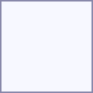<table style="border:1px solid #8888aa; background-color:#f7f8ff; padding:5px; font-size:95%; margin: 0px 12px 12px 0px; text-align:center;">
<tr style="text-align:center;">
<td rowspan=2><strong></strong><br></td>
<td colspan=4 rowspan=2></td>
<td colspan=2></td>
<td colspan=2></td>
<td colspan=2></td>
<td colspan=2></td>
<td colspan=2></td>
<td colspan=2></td>
<td colspan=2></td>
<td colspan=3></td>
<td colspan=3></td>
</tr>
<tr style="text-align:center;">
<td colspan=2></td>
<td colspan=2></td>
<td colspan=2></td>
<td colspan=2></td>
<td colspan=2></td>
<td colspan=2></td>
<td colspan=2></td>
<td colspan=3></td>
<td colspan=3></td>
</tr>
<tr style="text-align:center;">
<td rowspan=2><strong></strong><br></td>
<td colspan=2></td>
<td colspan=2></td>
<td colspan=2></td>
<td colspan=2></td>
<td colspan=2></td>
<td colspan=2></td>
<td colspan=2></td>
<td colspan=2></td>
<td colspan=2></td>
<td colspan=3></td>
<td colspan=3></td>
</tr>
<tr style="text-align:center;">
<td colspan=2></td>
<td colspan=2></td>
<td colspan=2></td>
<td colspan=2></td>
<td colspan=2></td>
<td colspan=2></td>
<td colspan=2></td>
<td colspan=2></td>
<td colspan=2></td>
<td colspan=3></td>
<td colspan=3><br></td>
</tr>
</table>
